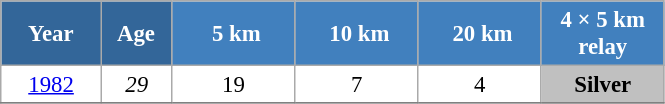<table class="wikitable" style="font-size:95%; text-align:center; border:grey solid 1px; border-collapse:collapse; background:#ffffff;">
<tr>
<th style="background-color:#369; color:white; width:60px;"> Year </th>
<th style="background-color:#369; color:white; width:40px;"> Age </th>
<th style="background-color:#4180be; color:white; width:75px;"> 5 km</th>
<th style="background-color:#4180be; color:white; width:75px;"> 10 km</th>
<th style="background-color:#4180be; color:white; width:75px;"> 20 km</th>
<th style="background-color:#4180be; color:white; width:75px;"> 4 × 5 km <br> relay </th>
</tr>
<tr>
<td><a href='#'>1982</a></td>
<td><em>29</em></td>
<td>19</td>
<td>7</td>
<td>4</td>
<td style="background:silver;"><strong>Silver</strong></td>
</tr>
<tr>
</tr>
</table>
